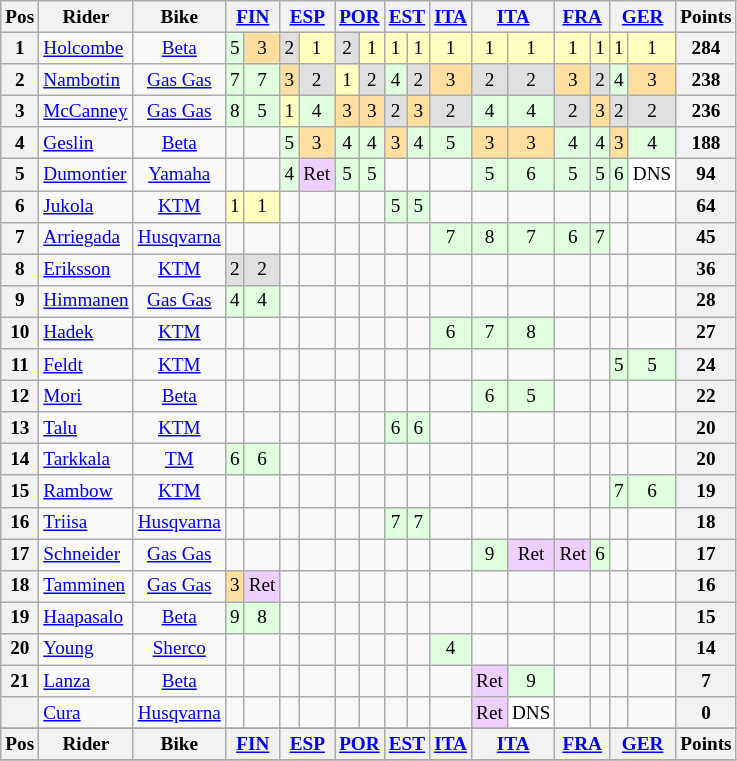<table class="wikitable" style="font-size: 80%; text-align:center">
<tr valign="top">
<th valign="middle">Pos</th>
<th valign="middle">Rider</th>
<th valign="middle">Bike</th>
<th colspan=2><a href='#'>FIN</a><br></th>
<th colspan=2><a href='#'>ESP</a><br></th>
<th colspan=2><a href='#'>POR</a><br></th>
<th colspan=2><a href='#'>EST</a><br></th>
<th><a href='#'>ITA</a><br></th>
<th colspan=2><a href='#'>ITA</a><br></th>
<th colspan=2><a href='#'>FRA</a><br></th>
<th colspan=2><a href='#'>GER</a><br></th>
<th valign="middle">Points</th>
</tr>
<tr>
<th>1</th>
<td align=left> <a href='#'>Holcombe</a></td>
<td><a href='#'>Beta</a></td>
<td style="background:#dfffdf;">5</td>
<td style="background:#ffdf9f;">3</td>
<td style="background:#dfdfdf;">2</td>
<td style="background:#ffffbf;">1</td>
<td style="background:#dfdfdf;">2</td>
<td style="background:#ffffbf;">1</td>
<td style="background:#ffffbf;">1</td>
<td style="background:#ffffbf;">1</td>
<td style="background:#ffffbf;">1</td>
<td style="background:#ffffbf;">1</td>
<td style="background:#ffffbf;">1</td>
<td style="background:#ffffbf;">1</td>
<td style="background:#ffffbf;">1</td>
<td style="background:#ffffbf;">1</td>
<td style="background:#ffffbf;">1</td>
<th>284</th>
</tr>
<tr>
<th>2</th>
<td align=left> <a href='#'>Nambotin</a></td>
<td><a href='#'>Gas Gas</a></td>
<td style="background:#dfffdf;">7</td>
<td style="background:#dfffdf;">7</td>
<td style="background:#ffdf9f;">3</td>
<td style="background:#dfdfdf;">2</td>
<td style="background:#ffffbf;">1</td>
<td style="background:#dfdfdf;">2</td>
<td style="background:#dfffdf;">4</td>
<td style="background:#dfdfdf;">2</td>
<td style="background:#ffdf9f;">3</td>
<td style="background:#dfdfdf;">2</td>
<td style="background:#dfdfdf;">2</td>
<td style="background:#ffdf9f;">3</td>
<td style="background:#dfdfdf;">2</td>
<td style="background:#dfffdf;">4</td>
<td style="background:#ffdf9f;">3</td>
<th>238</th>
</tr>
<tr>
<th>3</th>
<td align=left> <a href='#'>McCanney</a></td>
<td><a href='#'>Gas Gas</a></td>
<td style="background:#dfffdf;">8</td>
<td style="background:#dfffdf;">5</td>
<td style="background:#ffffbf;">1</td>
<td style="background:#dfffdf;">4</td>
<td style="background:#ffdf9f;">3</td>
<td style="background:#ffdf9f;">3</td>
<td style="background:#dfdfdf;">2</td>
<td style="background:#ffdf9f;">3</td>
<td style="background:#dfdfdf;">2</td>
<td style="background:#dfffdf;">4</td>
<td style="background:#dfffdf;">4</td>
<td style="background:#dfdfdf;">2</td>
<td style="background:#ffdf9f;">3</td>
<td style="background:#dfdfdf;">2</td>
<td style="background:#dfdfdf;">2</td>
<th>236</th>
</tr>
<tr>
<th>4</th>
<td align=left> <a href='#'>Geslin</a></td>
<td><a href='#'>Beta</a></td>
<td></td>
<td></td>
<td style="background:#dfffdf;">5</td>
<td style="background:#ffdf9f;">3</td>
<td style="background:#dfffdf;">4</td>
<td style="background:#dfffdf;">4</td>
<td style="background:#ffdf9f;">3</td>
<td style="background:#dfffdf;">4</td>
<td style="background:#dfffdf;">5</td>
<td style="background:#ffdf9f;">3</td>
<td style="background:#ffdf9f;">3</td>
<td style="background:#dfffdf;">4</td>
<td style="background:#dfffdf;">4</td>
<td style="background:#ffdf9f;">3</td>
<td style="background:#dfffdf;">4</td>
<th>188</th>
</tr>
<tr>
<th>5</th>
<td align=left> <a href='#'>Dumontier</a></td>
<td><a href='#'>Yamaha</a></td>
<td></td>
<td></td>
<td style="background:#dfffdf;">4</td>
<td style="background:#efcfff;">Ret</td>
<td style="background:#dfffdf;">5</td>
<td style="background:#dfffdf;">5</td>
<td></td>
<td></td>
<td></td>
<td style="background:#dfffdf;">5</td>
<td style="background:#dfffdf;">6</td>
<td style="background:#dfffdf;">5</td>
<td style="background:#dfffdf;">5</td>
<td style="background:#dfffdf;">6</td>
<td style="background:#ffffff;">DNS</td>
<th>94</th>
</tr>
<tr>
<th>6</th>
<td align=left> <a href='#'>Jukola</a></td>
<td><a href='#'>KTM</a></td>
<td style="background:#ffffbf;">1</td>
<td style="background:#ffffbf;">1</td>
<td></td>
<td></td>
<td></td>
<td></td>
<td style="background:#dfffdf;">5</td>
<td style="background:#dfffdf;">5</td>
<td></td>
<td></td>
<td></td>
<td></td>
<td></td>
<td></td>
<td></td>
<th>64</th>
</tr>
<tr>
<th>7</th>
<td align=left> <a href='#'>Arriegada</a></td>
<td><a href='#'>Husqvarna</a></td>
<td></td>
<td></td>
<td></td>
<td></td>
<td></td>
<td></td>
<td></td>
<td></td>
<td style="background:#dfffdf;">7</td>
<td style="background:#dfffdf;">8</td>
<td style="background:#dfffdf;">7</td>
<td style="background:#dfffdf;">6</td>
<td style="background:#dfffdf;">7</td>
<td></td>
<td></td>
<th>45</th>
</tr>
<tr>
<th>8</th>
<td align=left> <a href='#'>Eriksson</a></td>
<td><a href='#'>KTM</a></td>
<td style="background:#dfdfdf;">2</td>
<td style="background:#dfdfdf;">2</td>
<td></td>
<td></td>
<td></td>
<td></td>
<td></td>
<td></td>
<td></td>
<td></td>
<td></td>
<td></td>
<td></td>
<td></td>
<td></td>
<th>36</th>
</tr>
<tr>
<th>9</th>
<td align=left> <a href='#'>Himmanen</a></td>
<td><a href='#'>Gas Gas</a></td>
<td style="background:#dfffdf;">4</td>
<td style="background:#dfffdf;">4</td>
<td></td>
<td></td>
<td></td>
<td></td>
<td></td>
<td></td>
<td></td>
<td></td>
<td></td>
<td></td>
<td></td>
<td></td>
<td></td>
<th>28</th>
</tr>
<tr>
<th>10</th>
<td align=left> <a href='#'>Hadek</a></td>
<td><a href='#'>KTM</a></td>
<td></td>
<td></td>
<td></td>
<td></td>
<td></td>
<td></td>
<td></td>
<td></td>
<td style="background:#dfffdf;">6</td>
<td style="background:#dfffdf;">7</td>
<td style="background:#dfffdf;">8</td>
<td></td>
<td></td>
<td></td>
<td></td>
<th>27</th>
</tr>
<tr>
<th>11</th>
<td align=left> <a href='#'>Feldt</a></td>
<td><a href='#'>KTM</a></td>
<td></td>
<td></td>
<td></td>
<td></td>
<td></td>
<td></td>
<td></td>
<td></td>
<td></td>
<td></td>
<td></td>
<td></td>
<td></td>
<td style="background:#dfffdf;">5</td>
<td style="background:#dfffdf;">5</td>
<th>24</th>
</tr>
<tr>
<th>12</th>
<td align=left> <a href='#'>Mori</a></td>
<td><a href='#'>Beta</a></td>
<td></td>
<td></td>
<td></td>
<td></td>
<td></td>
<td></td>
<td></td>
<td></td>
<td></td>
<td style="background:#dfffdf;">6</td>
<td style="background:#dfffdf;">5</td>
<td></td>
<td></td>
<td></td>
<td></td>
<th>22</th>
</tr>
<tr>
<th>13</th>
<td align=left> <a href='#'>Talu</a></td>
<td><a href='#'>KTM</a></td>
<td></td>
<td></td>
<td></td>
<td></td>
<td></td>
<td></td>
<td style="background:#dfffdf;">6</td>
<td style="background:#dfffdf;">6</td>
<td></td>
<td></td>
<td></td>
<td></td>
<td></td>
<td></td>
<td></td>
<th>20</th>
</tr>
<tr>
<th>14</th>
<td align=left> <a href='#'>Tarkkala</a></td>
<td><a href='#'>TM</a></td>
<td style="background:#dfffdf;">6</td>
<td style="background:#dfffdf;">6</td>
<td></td>
<td></td>
<td></td>
<td></td>
<td></td>
<td></td>
<td></td>
<td></td>
<td></td>
<td></td>
<td></td>
<td></td>
<td></td>
<th>20</th>
</tr>
<tr>
<th>15</th>
<td align=left> <a href='#'>Rambow</a></td>
<td><a href='#'>KTM</a></td>
<td></td>
<td></td>
<td></td>
<td></td>
<td></td>
<td></td>
<td></td>
<td></td>
<td></td>
<td></td>
<td></td>
<td></td>
<td></td>
<td style="background:#dfffdf;">7</td>
<td style="background:#dfffdf;">6</td>
<th>19</th>
</tr>
<tr>
<th>16</th>
<td align=left> <a href='#'>Triisa</a></td>
<td><a href='#'>Husqvarna</a></td>
<td></td>
<td></td>
<td></td>
<td></td>
<td></td>
<td></td>
<td style="background:#dfffdf;">7</td>
<td style="background:#dfffdf;">7</td>
<td></td>
<td></td>
<td></td>
<td></td>
<td></td>
<td></td>
<td></td>
<th>18</th>
</tr>
<tr>
<th>17</th>
<td align=left> <a href='#'>Schneider</a></td>
<td><a href='#'>Gas Gas</a></td>
<td></td>
<td></td>
<td></td>
<td></td>
<td></td>
<td></td>
<td></td>
<td></td>
<td></td>
<td style="background:#dfffdf;">9</td>
<td style="background:#efcfff;">Ret</td>
<td style="background:#efcfff;">Ret</td>
<td style="background:#dfffdf;">6</td>
<td></td>
<td></td>
<th>17</th>
</tr>
<tr>
<th>18</th>
<td align=left> <a href='#'>Tamminen</a></td>
<td><a href='#'>Gas Gas</a></td>
<td style="background:#ffdf9f;">3</td>
<td style="background:#efcfff;">Ret</td>
<td></td>
<td></td>
<td></td>
<td></td>
<td></td>
<td></td>
<td></td>
<td></td>
<td></td>
<td></td>
<td></td>
<td></td>
<td></td>
<th>16</th>
</tr>
<tr>
<th>19</th>
<td align=left> <a href='#'>Haapasalo</a></td>
<td><a href='#'>Beta</a></td>
<td style="background:#dfffdf;">9</td>
<td style="background:#dfffdf;">8</td>
<td></td>
<td></td>
<td></td>
<td></td>
<td></td>
<td></td>
<td></td>
<td></td>
<td></td>
<td></td>
<td></td>
<td></td>
<td></td>
<th>15</th>
</tr>
<tr>
<th>20</th>
<td align=left> <a href='#'>Young</a></td>
<td><a href='#'>Sherco</a></td>
<td></td>
<td></td>
<td></td>
<td></td>
<td></td>
<td></td>
<td></td>
<td></td>
<td style="background:#dfffdf;">4</td>
<td></td>
<td></td>
<td></td>
<td></td>
<td></td>
<td></td>
<th>14</th>
</tr>
<tr>
<th>21</th>
<td align=left> <a href='#'>Lanza</a></td>
<td><a href='#'>Beta</a></td>
<td></td>
<td></td>
<td></td>
<td></td>
<td></td>
<td></td>
<td></td>
<td></td>
<td></td>
<td style="background:#efcfff;">Ret</td>
<td style="background:#dfffdf;">9</td>
<td></td>
<td></td>
<td></td>
<td></td>
<th>7</th>
</tr>
<tr>
<th></th>
<td align=left> <a href='#'>Cura</a></td>
<td><a href='#'>Husqvarna</a></td>
<td></td>
<td></td>
<td></td>
<td></td>
<td></td>
<td></td>
<td></td>
<td></td>
<td></td>
<td style="background:#efcfff;">Ret</td>
<td style="background:#ffffff;">DNS</td>
<td></td>
<td></td>
<td></td>
<td></td>
<th>0</th>
</tr>
<tr>
</tr>
<tr valign="top">
<th valign="middle">Pos</th>
<th valign="middle">Rider</th>
<th valign="middle">Bike</th>
<th colspan=2><a href='#'>FIN</a><br></th>
<th colspan=2><a href='#'>ESP</a><br></th>
<th colspan=2><a href='#'>POR</a><br></th>
<th colspan=2><a href='#'>EST</a><br></th>
<th><a href='#'>ITA</a><br></th>
<th colspan=2><a href='#'>ITA</a><br></th>
<th colspan=2><a href='#'>FRA</a><br></th>
<th colspan=2><a href='#'>GER</a><br></th>
<th valign="middle">Points</th>
</tr>
<tr>
</tr>
</table>
